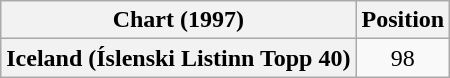<table class="wikitable plainrowheaders" style="text-align:center">
<tr>
<th scope="col">Chart (1997)</th>
<th scope="col">Position</th>
</tr>
<tr>
<th scope="row">Iceland (Íslenski Listinn Topp 40)</th>
<td>98</td>
</tr>
</table>
